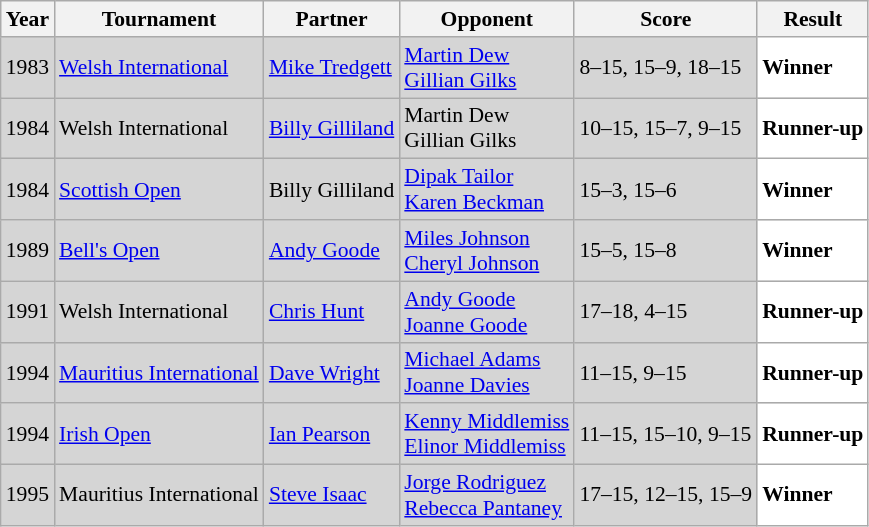<table class="sortable wikitable" style="font-size: 90%;">
<tr>
<th>Year</th>
<th>Tournament</th>
<th>Partner</th>
<th>Opponent</th>
<th>Score</th>
<th>Result</th>
</tr>
<tr style="background:#D5D5D5">
<td align="center">1983</td>
<td align="left"><a href='#'>Welsh International</a></td>
<td align="left"> <a href='#'>Mike Tredgett</a></td>
<td align="left"> <a href='#'>Martin Dew</a><br> <a href='#'>Gillian Gilks</a></td>
<td align="left">8–15, 15–9, 18–15</td>
<td style="text-align:left; background:white"> <strong>Winner</strong></td>
</tr>
<tr style="background:#D5D5D5">
<td align="center">1984</td>
<td align="left">Welsh International</td>
<td align="left"> <a href='#'>Billy Gilliland</a></td>
<td align="left"> Martin Dew<br> Gillian Gilks</td>
<td align="left">10–15, 15–7, 9–15</td>
<td style="text-align:left; background:white"> <strong>Runner-up</strong></td>
</tr>
<tr style="background:#D5D5D5">
<td align="center">1984</td>
<td align="left"><a href='#'>Scottish Open</a></td>
<td align="left"> Billy Gilliland</td>
<td align="left"> <a href='#'>Dipak Tailor</a> <br>  <a href='#'>Karen Beckman</a></td>
<td align="left">15–3, 15–6</td>
<td style="text-align:left; background:white"> <strong>Winner</strong></td>
</tr>
<tr style="background:#D5D5D5">
<td align="center">1989</td>
<td align="left"><a href='#'>Bell's Open</a></td>
<td align="left"> <a href='#'>Andy Goode</a></td>
<td align="left"> <a href='#'>Miles Johnson</a><br> <a href='#'>Cheryl Johnson</a></td>
<td align="left">15–5, 15–8</td>
<td style="text-align:left; background:white"> <strong>Winner</strong></td>
</tr>
<tr style="background:#D5D5D5">
<td align="center">1991</td>
<td align="left">Welsh International</td>
<td align="left"> <a href='#'>Chris Hunt</a></td>
<td align="left"> <a href='#'>Andy Goode</a><br> <a href='#'>Joanne Goode</a></td>
<td align="left">17–18, 4–15</td>
<td style="text-align:left; background:white"> <strong>Runner-up</strong></td>
</tr>
<tr style="background:#D5D5D5">
<td align="center">1994</td>
<td align="left"><a href='#'>Mauritius International</a></td>
<td align="left"> <a href='#'>Dave Wright</a></td>
<td align="left"> <a href='#'>Michael Adams</a><br> <a href='#'>Joanne Davies</a></td>
<td align="left">11–15, 9–15</td>
<td style="text-align:left; background:white"> <strong>Runner-up</strong></td>
</tr>
<tr style="background:#D5D5D5">
<td align="center">1994</td>
<td align="left"><a href='#'>Irish Open</a></td>
<td align="left"> <a href='#'>Ian Pearson</a></td>
<td align="left"> <a href='#'>Kenny Middlemiss</a><br> <a href='#'>Elinor Middlemiss</a></td>
<td align="left">11–15, 15–10, 9–15</td>
<td style="text-align:left; background:white"> <strong>Runner-up</strong></td>
</tr>
<tr style="background:#D5D5D5">
<td align="center">1995</td>
<td align="left">Mauritius International</td>
<td align="left"> <a href='#'>Steve Isaac</a></td>
<td align="left"> <a href='#'>Jorge Rodriguez</a><br> <a href='#'>Rebecca Pantaney</a></td>
<td align="left">17–15, 12–15, 15–9</td>
<td style="text-align:left; background:white"> <strong>Winner</strong></td>
</tr>
</table>
